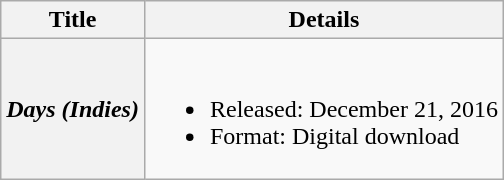<table class="wikitable plainrowheaders" border="1">
<tr>
<th scope="col">Title</th>
<th scope="col">Details</th>
</tr>
<tr>
<th scope="row"><em>Days (Indies)</em></th>
<td><br><ul><li>Released: December 21, 2016</li><li>Format: Digital download</li></ul></td>
</tr>
</table>
